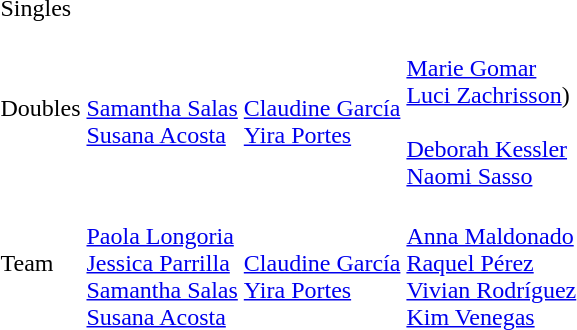<table>
<tr>
<td>Singles</td>
<td></td>
<td></td>
<td><br></td>
</tr>
<tr>
<td>Doubles</td>
<td> <br><a href='#'>Samantha Salas</a><br><a href='#'>Susana Acosta</a></td>
<td> <br><a href='#'>Claudine García</a><br><a href='#'>Yira Portes</a></td>
<td> <br><a href='#'>Marie Gomar</a><br><a href='#'>Luci Zachrisson</a>)<br> <br><a href='#'>Deborah Kessler</a><br><a href='#'>Naomi Sasso</a></td>
</tr>
<tr>
<td>Team</td>
<td> <br><a href='#'>Paola Longoria</a><br><a href='#'>Jessica Parrilla</a><br><a href='#'>Samantha Salas</a><br><a href='#'>Susana Acosta</a></td>
<td> <br><a href='#'>Claudine García</a><br><a href='#'>Yira Portes</a></td>
<td> <br><a href='#'>Anna Maldonado</a><br><a href='#'>Raquel Pérez</a><br><a href='#'>Vivian Rodríguez</a><br><a href='#'>Kim Venegas</a></td>
</tr>
<tr>
</tr>
</table>
